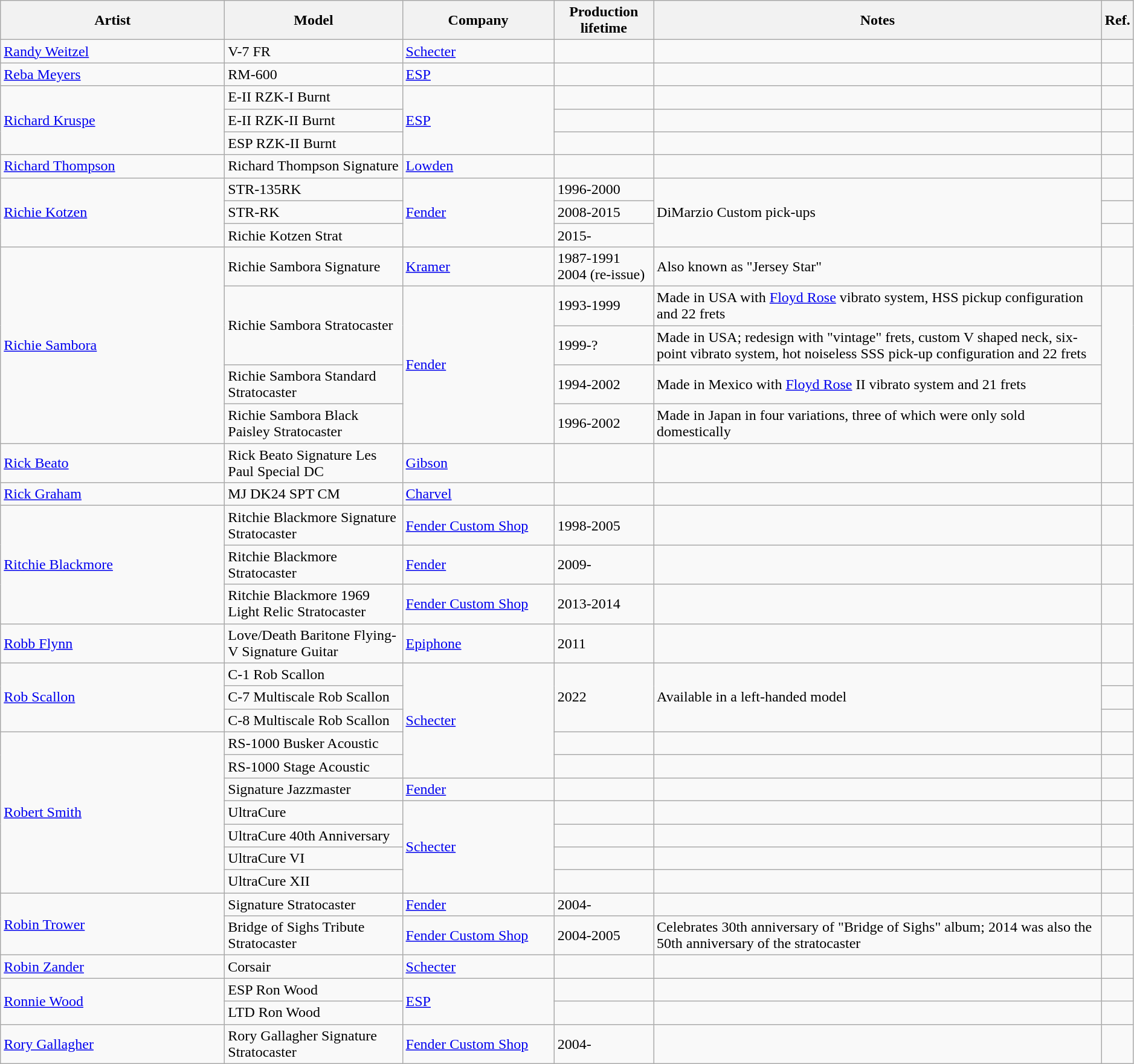<table class="wikitable sortable plainrowheaders" style="width:99%;">
<tr>
<th scope="col" style="width:15em;">Artist</th>
<th scope="col">Model</th>
<th scope="col" style="width:10em;">Company</th>
<th scope="col">Production lifetime</th>
<th scope="col" class="unsortable">Notes</th>
<th scope="col">Ref.</th>
</tr>
<tr>
<td><a href='#'>Randy Weitzel</a></td>
<td>V-7 FR</td>
<td><a href='#'>Schecter</a></td>
<td></td>
<td></td>
<td></td>
</tr>
<tr>
<td><a href='#'>Reba Meyers</a></td>
<td>RM-600</td>
<td><a href='#'>ESP</a></td>
<td></td>
<td></td>
<td></td>
</tr>
<tr>
<td rowspan=3><a href='#'>Richard Kruspe</a></td>
<td>E-II RZK-I Burnt</td>
<td rowspan=3><a href='#'>ESP</a></td>
<td></td>
<td></td>
<td></td>
</tr>
<tr>
<td>E-II RZK-II Burnt</td>
<td></td>
<td></td>
<td></td>
</tr>
<tr>
<td>ESP RZK-II Burnt</td>
<td></td>
<td></td>
<td></td>
</tr>
<tr>
<td><a href='#'>Richard Thompson</a></td>
<td>Richard Thompson Signature</td>
<td><a href='#'>Lowden</a></td>
<td></td>
<td></td>
<td></td>
</tr>
<tr>
<td rowspan=3><a href='#'>Richie Kotzen</a></td>
<td>STR-135RK</td>
<td rowspan=3><a href='#'>Fender</a></td>
<td>1996-2000</td>
<td rowspan=3>DiMarzio Custom pick-ups</td>
<td></td>
</tr>
<tr>
<td>STR-RK</td>
<td>2008-2015</td>
<td></td>
</tr>
<tr>
<td>Richie Kotzen Strat</td>
<td>2015-</td>
<td></td>
</tr>
<tr>
<td rowspan=5><a href='#'>Richie Sambora</a></td>
<td>Richie Sambora Signature</td>
<td><a href='#'>Kramer</a></td>
<td>1987-1991<br> 2004 (re-issue)</td>
<td>Also known as "Jersey Star"</td>
<td></td>
</tr>
<tr>
<td rowspan=2>Richie Sambora Stratocaster</td>
<td rowspan=4><a href='#'>Fender</a></td>
<td>1993-1999</td>
<td>Made in USA with <a href='#'>Floyd Rose</a> vibrato system, HSS pickup configuration and 22 frets</td>
<td rowspan=4></td>
</tr>
<tr>
<td>1999-?</td>
<td>Made in USA; redesign with "vintage" frets, custom V shaped neck, six-point vibrato system, hot noiseless SSS pick-up configuration and 22 frets</td>
</tr>
<tr>
<td>Richie Sambora Standard Stratocaster</td>
<td>1994-2002</td>
<td>Made in Mexico with <a href='#'>Floyd Rose</a> II vibrato system and 21 frets</td>
</tr>
<tr>
<td>Richie Sambora Black Paisley Stratocaster</td>
<td>1996-2002</td>
<td>Made in Japan in four variations, three of which were only sold domestically</td>
</tr>
<tr>
<td><a href='#'>Rick Beato</a></td>
<td>Rick Beato Signature Les Paul Special DC</td>
<td><a href='#'>Gibson</a></td>
<td></td>
<td></td>
<td></td>
</tr>
<tr>
<td><a href='#'>Rick Graham</a></td>
<td>MJ DK24 SPT CM</td>
<td><a href='#'>Charvel</a></td>
<td></td>
<td></td>
<td></td>
</tr>
<tr>
<td rowspan=3><a href='#'>Ritchie Blackmore</a></td>
<td>Ritchie Blackmore Signature Stratocaster</td>
<td><a href='#'>Fender Custom Shop</a></td>
<td>1998-2005</td>
<td></td>
<td></td>
</tr>
<tr>
<td>Ritchie Blackmore Stratocaster</td>
<td><a href='#'>Fender</a></td>
<td>2009-</td>
<td></td>
<td></td>
</tr>
<tr>
<td>Ritchie Blackmore 1969 Light Relic Stratocaster</td>
<td><a href='#'>Fender Custom Shop</a></td>
<td>2013-2014</td>
<td></td>
<td></td>
</tr>
<tr>
<td><a href='#'>Robb Flynn</a></td>
<td>Love/Death Baritone Flying-V Signature Guitar</td>
<td><a href='#'>Epiphone</a></td>
<td>2011</td>
<td></td>
<td> </td>
</tr>
<tr>
<td rowspan=3><a href='#'>Rob Scallon</a></td>
<td>C-1 Rob Scallon</td>
<td rowspan=5><a href='#'>Schecter</a></td>
<td rowspan=3>2022</td>
<td rowspan=3>Available in a left-handed model</td>
<td></td>
</tr>
<tr>
<td>C-7 Multiscale Rob Scallon</td>
<td></td>
</tr>
<tr>
<td>C-8 Multiscale Rob Scallon</td>
<td></td>
</tr>
<tr>
<td rowspan=7><a href='#'>Robert Smith</a></td>
<td>RS-1000 Busker Acoustic</td>
<td></td>
<td></td>
<td></td>
</tr>
<tr>
<td>RS-1000 Stage Acoustic</td>
<td></td>
<td></td>
<td></td>
</tr>
<tr>
<td>Signature Jazzmaster</td>
<td><a href='#'>Fender</a></td>
<td></td>
<td></td>
</tr>
<tr>
<td>UltraCure</td>
<td rowspan=4><a href='#'>Schecter</a></td>
<td></td>
<td></td>
<td></td>
</tr>
<tr>
<td>UltraCure 40th Anniversary</td>
<td></td>
<td></td>
<td></td>
</tr>
<tr>
<td>UltraCure VI</td>
<td></td>
<td></td>
<td></td>
</tr>
<tr>
<td>UltraCure XII</td>
<td></td>
<td></td>
<td></td>
</tr>
<tr>
<td rowspan=2><a href='#'>Robin Trower</a></td>
<td>Signature Stratocaster</td>
<td><a href='#'>Fender</a></td>
<td>2004-</td>
<td></td>
<td></td>
</tr>
<tr>
<td>Bridge of Sighs Tribute Stratocaster</td>
<td><a href='#'>Fender Custom Shop</a></td>
<td>2004-2005</td>
<td>Celebrates 30th anniversary of "Bridge of Sighs" album; 2014 was also the 50th anniversary of the stratocaster</td>
<td></td>
</tr>
<tr>
<td><a href='#'>Robin Zander</a></td>
<td>Corsair</td>
<td><a href='#'>Schecter</a></td>
<td></td>
<td></td>
<td></td>
</tr>
<tr>
<td rowspan=2><a href='#'>Ronnie Wood</a></td>
<td>ESP Ron Wood</td>
<td rowspan=2><a href='#'>ESP</a></td>
<td></td>
<td></td>
<td></td>
</tr>
<tr>
<td>LTD Ron Wood</td>
<td></td>
<td></td>
<td></td>
</tr>
<tr>
<td><a href='#'>Rory Gallagher</a></td>
<td>Rory Gallagher Signature Stratocaster</td>
<td><a href='#'>Fender Custom Shop</a></td>
<td>2004-</td>
<td></td>
<td></td>
</tr>
</table>
